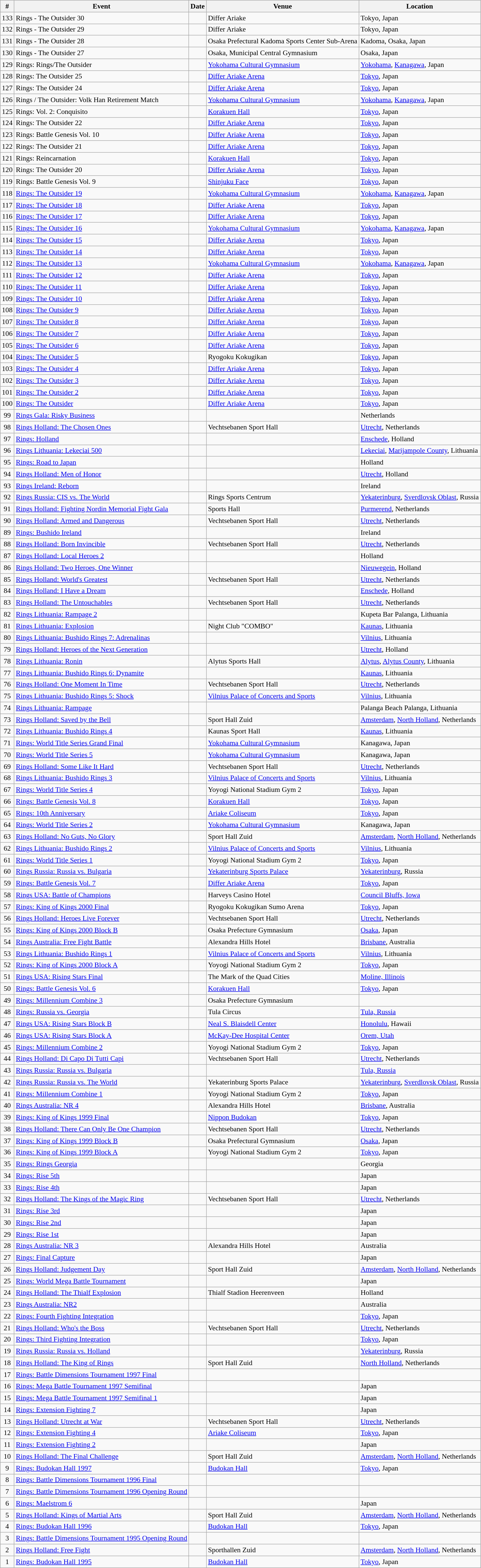<table class="sortable wikitable succession-box" style="font-size:90%;">
<tr>
<th scope="col">#</th>
<th scope="col">Event</th>
<th scope="col">Date</th>
<th scope="col">Venue</th>
<th scope="col">Location</th>
</tr>
<tr>
<td align=center>133</td>
<td>Rings - The Outsider 30</td>
<td></td>
<td>Differ Ariake</td>
<td>Tokyo, Japan</td>
</tr>
<tr>
<td align=center>132</td>
<td>Rings - The Outsider 29</td>
<td></td>
<td>Differ Ariake</td>
<td>Tokyo, Japan</td>
</tr>
<tr>
<td align=center>131</td>
<td>Rings - The Outsider 28</td>
<td></td>
<td>Osaka Prefectural Kadoma Sports Center Sub-Arena</td>
<td>Kadoma, Osaka, Japan</td>
</tr>
<tr>
<td align=center>130</td>
<td>Rings - The Outsider 27</td>
<td></td>
<td>Osaka, Municipal Central Gymnasium</td>
<td>Osaka, Japan</td>
</tr>
<tr>
<td align=center>129</td>
<td>Rings: Rings/The Outsider</td>
<td></td>
<td><a href='#'>Yokohama Cultural Gymnasium</a></td>
<td><a href='#'>Yokohama</a>, <a href='#'>Kanagawa</a>, Japan</td>
</tr>
<tr>
<td align=center>128</td>
<td>Rings: The Outsider 25</td>
<td></td>
<td><a href='#'>Differ Ariake Arena</a></td>
<td><a href='#'>Tokyo</a>, Japan</td>
</tr>
<tr>
<td align=center>127</td>
<td>Rings: The Outsider 24</td>
<td></td>
<td><a href='#'>Differ Ariake Arena</a></td>
<td><a href='#'>Tokyo</a>, Japan</td>
</tr>
<tr>
<td align=center>126</td>
<td>Rings / The Outsider: Volk Han Retirement Match</td>
<td></td>
<td><a href='#'>Yokohama Cultural Gymnasium</a></td>
<td><a href='#'>Yokohama</a>, <a href='#'>Kanagawa</a>, Japan</td>
</tr>
<tr>
<td align=center>125</td>
<td>Rings: Vol. 2: Conquisito</td>
<td></td>
<td><a href='#'>Korakuen Hall</a></td>
<td><a href='#'>Tokyo</a>, Japan</td>
</tr>
<tr>
<td align=center>124</td>
<td>Rings: The Outsider 22</td>
<td></td>
<td><a href='#'>Differ Ariake Arena</a></td>
<td><a href='#'>Tokyo</a>, Japan</td>
</tr>
<tr>
<td align=center>123</td>
<td>Rings: Battle Genesis Vol. 10</td>
<td></td>
<td><a href='#'>Differ Ariake Arena</a></td>
<td><a href='#'>Tokyo</a>, Japan</td>
</tr>
<tr>
<td align=center>122</td>
<td>Rings: The Outsider 21</td>
<td></td>
<td><a href='#'>Differ Ariake Arena</a></td>
<td><a href='#'>Tokyo</a>, Japan</td>
</tr>
<tr>
<td align=center>121</td>
<td>Rings: Reincarnation</td>
<td></td>
<td><a href='#'>Korakuen Hall</a></td>
<td><a href='#'>Tokyo</a>, Japan</td>
</tr>
<tr>
<td align=center>120</td>
<td>Rings: The Outsider 20</td>
<td></td>
<td><a href='#'>Differ Ariake Arena</a></td>
<td><a href='#'>Tokyo</a>, Japan</td>
</tr>
<tr>
<td align=center>119</td>
<td>Rings: Battle Genesis Vol. 9</td>
<td></td>
<td><a href='#'>Shinjuku Face</a></td>
<td><a href='#'>Tokyo</a>, Japan</td>
</tr>
<tr>
<td align=center>118</td>
<td><a href='#'>Rings: The Outsider 19</a></td>
<td></td>
<td><a href='#'>Yokohama Cultural Gymnasium</a></td>
<td><a href='#'>Yokohama</a>, <a href='#'>Kanagawa</a>, Japan</td>
</tr>
<tr>
<td align=center>117</td>
<td><a href='#'>Rings: The Outsider 18</a></td>
<td></td>
<td><a href='#'>Differ Ariake Arena</a></td>
<td><a href='#'>Tokyo</a>, Japan</td>
</tr>
<tr>
<td align=center>116</td>
<td><a href='#'>Rings: The Outsider 17</a></td>
<td></td>
<td><a href='#'>Differ Ariake Arena</a></td>
<td><a href='#'>Tokyo</a>, Japan</td>
</tr>
<tr>
<td align=center>115</td>
<td><a href='#'>Rings: The Outsider 16</a></td>
<td></td>
<td><a href='#'>Yokohama Cultural Gymnasium</a></td>
<td><a href='#'>Yokohama</a>, <a href='#'>Kanagawa</a>, Japan</td>
</tr>
<tr>
<td align=center>114</td>
<td><a href='#'>Rings: The Outsider 15</a></td>
<td></td>
<td><a href='#'>Differ Ariake Arena</a></td>
<td><a href='#'>Tokyo</a>, Japan</td>
</tr>
<tr>
<td align=center>113</td>
<td><a href='#'>Rings: The Outsider 14</a></td>
<td></td>
<td><a href='#'>Differ Ariake Arena</a></td>
<td><a href='#'>Tokyo</a>, Japan</td>
</tr>
<tr>
<td align=center>112</td>
<td><a href='#'>Rings: The Outsider 13</a></td>
<td></td>
<td><a href='#'>Yokohama Cultural Gymnasium</a></td>
<td><a href='#'>Yokohama</a>, <a href='#'>Kanagawa</a>, Japan</td>
</tr>
<tr>
<td align=center>111</td>
<td><a href='#'>Rings: The Outsider 12</a></td>
<td></td>
<td><a href='#'>Differ Ariake Arena</a></td>
<td><a href='#'>Tokyo</a>, Japan</td>
</tr>
<tr>
<td align=center>110</td>
<td><a href='#'>Rings: The Outsider 11</a></td>
<td></td>
<td><a href='#'>Differ Ariake Arena</a></td>
<td><a href='#'>Tokyo</a>, Japan</td>
</tr>
<tr>
<td align=center>109</td>
<td><a href='#'>Rings: The Outsider 10</a></td>
<td></td>
<td><a href='#'>Differ Ariake Arena</a></td>
<td><a href='#'>Tokyo</a>, Japan</td>
</tr>
<tr>
<td align=center>108</td>
<td><a href='#'>Rings: The Outsider 9</a></td>
<td></td>
<td><a href='#'>Differ Ariake Arena</a></td>
<td><a href='#'>Tokyo</a>, Japan</td>
</tr>
<tr>
<td align=center>107</td>
<td><a href='#'>Rings: The Outsider 8</a></td>
<td></td>
<td><a href='#'>Differ Ariake Arena</a></td>
<td><a href='#'>Tokyo</a>, Japan</td>
</tr>
<tr>
<td align=center>106</td>
<td><a href='#'>Rings: The Outsider 7</a></td>
<td></td>
<td><a href='#'>Differ Ariake Arena</a></td>
<td><a href='#'>Tokyo</a>, Japan</td>
</tr>
<tr>
<td align=center>105</td>
<td><a href='#'>Rings: The Outsider 6</a></td>
<td></td>
<td><a href='#'>Differ Ariake Arena</a></td>
<td><a href='#'>Tokyo</a>, Japan</td>
</tr>
<tr>
<td align=center>104</td>
<td><a href='#'>Rings: The Outsider 5</a></td>
<td></td>
<td>Ryogoku Kokugikan</td>
<td><a href='#'>Tokyo</a>, Japan</td>
</tr>
<tr>
<td align=center>103</td>
<td><a href='#'>Rings: The Outsider 4</a></td>
<td></td>
<td><a href='#'>Differ Ariake Arena</a></td>
<td><a href='#'>Tokyo</a>, Japan</td>
</tr>
<tr>
<td align=center>102</td>
<td><a href='#'>Rings: The Outsider 3</a></td>
<td></td>
<td><a href='#'>Differ Ariake Arena</a></td>
<td><a href='#'>Tokyo</a>, Japan</td>
</tr>
<tr>
<td align=center>101</td>
<td><a href='#'>Rings: The Outsider 2</a></td>
<td></td>
<td><a href='#'>Differ Ariake Arena</a></td>
<td><a href='#'>Tokyo</a>, Japan</td>
</tr>
<tr>
<td align=center>100</td>
<td><a href='#'>Rings: The Outsider</a></td>
<td></td>
<td><a href='#'>Differ Ariake Arena</a></td>
<td><a href='#'>Tokyo</a>, Japan</td>
</tr>
<tr>
<td align=center>99</td>
<td><a href='#'>Rings Gala: Risky Business</a></td>
<td></td>
<td></td>
<td>Netherlands</td>
</tr>
<tr>
<td align=center>98</td>
<td><a href='#'>Rings Holland: The Chosen Ones</a></td>
<td></td>
<td>Vechtsebanen Sport Hall</td>
<td><a href='#'>Utrecht</a>, Netherlands</td>
</tr>
<tr>
<td align=center>97</td>
<td><a href='#'>Rings: Holland</a></td>
<td></td>
<td></td>
<td><a href='#'>Enschede</a>, Holland</td>
</tr>
<tr>
<td align=center>96</td>
<td><a href='#'>Rings Lithuania: Lekeciai 500</a></td>
<td></td>
<td></td>
<td><a href='#'>Lekeciai</a>, <a href='#'>Marijampole County</a>, Lithuania</td>
</tr>
<tr>
<td align=center>95</td>
<td><a href='#'>Rings: Road to Japan</a></td>
<td></td>
<td></td>
<td>Holland</td>
</tr>
<tr>
<td align=center>94</td>
<td><a href='#'>Rings Holland: Men of Honor</a></td>
<td></td>
<td></td>
<td><a href='#'>Utrecht</a>, Holland</td>
</tr>
<tr>
<td align=center>93</td>
<td><a href='#'>Rings Ireland: Reborn</a></td>
<td></td>
<td></td>
<td>Ireland</td>
</tr>
<tr>
<td align=center>92</td>
<td><a href='#'>Rings Russia: CIS vs. The World</a></td>
<td></td>
<td>Rings Sports Centrum</td>
<td><a href='#'>Yekaterinburg</a>, <a href='#'>Sverdlovsk Oblast</a>, Russia</td>
</tr>
<tr>
<td align=center>91</td>
<td><a href='#'>Rings Holland: Fighting Nordin Memorial Fight Gala</a></td>
<td></td>
<td>Sports Hall</td>
<td><a href='#'>Purmerend</a>, Netherlands</td>
</tr>
<tr>
<td align=center>90</td>
<td><a href='#'>Rings Holland: Armed and Dangerous</a></td>
<td></td>
<td>Vechtsebanen Sport Hall</td>
<td><a href='#'>Utrecht</a>, Netherlands</td>
</tr>
<tr>
<td align=center>89</td>
<td><a href='#'>Rings: Bushido Ireland</a></td>
<td></td>
<td></td>
<td>Ireland</td>
</tr>
<tr>
<td align=center>88</td>
<td><a href='#'>Rings Holland: Born Invincible</a></td>
<td></td>
<td>Vechtsebanen Sport Hall</td>
<td><a href='#'>Utrecht</a>, Netherlands</td>
</tr>
<tr>
<td align=center>87</td>
<td><a href='#'>Rings Holland: Local Heroes 2</a></td>
<td></td>
<td></td>
<td>Holland</td>
</tr>
<tr>
<td align=center>86</td>
<td><a href='#'>Rings Holland: Two Heroes, One Winner</a></td>
<td></td>
<td></td>
<td><a href='#'>Nieuwegein</a>, Holland</td>
</tr>
<tr>
<td align=center>85</td>
<td><a href='#'>Rings Holland: World's Greatest</a></td>
<td></td>
<td>Vechtsebanen Sport Hall</td>
<td><a href='#'>Utrecht</a>, Netherlands</td>
</tr>
<tr>
<td align=center>84</td>
<td><a href='#'>Rings Holland: I Have a Dream</a></td>
<td></td>
<td></td>
<td><a href='#'>Enschede</a>, Holland</td>
</tr>
<tr>
<td align=center>83</td>
<td><a href='#'>Rings Holland: The Untouchables</a></td>
<td></td>
<td>Vechtsebanen Sport Hall</td>
<td><a href='#'>Utrecht</a>, Netherlands</td>
</tr>
<tr>
<td align=center>82</td>
<td><a href='#'>Rings Lithuania: Rampage 2</a></td>
<td></td>
<td></td>
<td>Kupeta Bar Palanga, Lithuania</td>
</tr>
<tr>
<td align=center>81</td>
<td><a href='#'>Rings Lithuania: Explosion</a></td>
<td></td>
<td>Night Club "COMBO"</td>
<td><a href='#'>Kaunas</a>, Lithuania</td>
</tr>
<tr>
<td align=center>80</td>
<td><a href='#'>Rings Lithuania: Bushido Rings 7: Adrenalinas</a></td>
<td></td>
<td></td>
<td><a href='#'>Vilnius</a>, Lithuania</td>
</tr>
<tr>
<td align=center>79</td>
<td><a href='#'>Rings Holland: Heroes of the Next Generation</a></td>
<td></td>
<td></td>
<td><a href='#'>Utrecht</a>, Holland</td>
</tr>
<tr>
<td align=center>78</td>
<td><a href='#'>Rings Lithuania: Ronin</a></td>
<td></td>
<td>Alytus Sports Hall</td>
<td><a href='#'>Alytus</a>, <a href='#'>Alytus County</a>, Lithuania</td>
</tr>
<tr>
<td align=center>77</td>
<td><a href='#'>Rings Lithuania: Bushido Rings 6: Dynamite</a></td>
<td></td>
<td></td>
<td><a href='#'>Kaunas</a>, Lithuania</td>
</tr>
<tr>
<td align=center>76</td>
<td><a href='#'>Rings Holland: One Moment In Time</a></td>
<td></td>
<td>Vechtsebanen Sport Hall</td>
<td><a href='#'>Utrecht</a>, Netherlands</td>
</tr>
<tr>
<td align=center>75</td>
<td><a href='#'>Rings Lithuania: Bushido Rings 5: Shock</a></td>
<td></td>
<td><a href='#'>Vilnius Palace of Concerts and Sports</a></td>
<td><a href='#'>Vilnius</a>, Lithuania</td>
</tr>
<tr>
<td align=center>74</td>
<td><a href='#'>Rings Lithuania: Rampage</a></td>
<td></td>
<td></td>
<td>Palanga Beach Palanga, Lithuania</td>
</tr>
<tr>
<td align=center>73</td>
<td><a href='#'>Rings Holland: Saved by the Bell</a></td>
<td></td>
<td>Sport Hall Zuid</td>
<td><a href='#'>Amsterdam</a>, <a href='#'>North Holland</a>, Netherlands</td>
</tr>
<tr>
<td align=center>72</td>
<td><a href='#'>Rings Lithuania: Bushido Rings 4</a></td>
<td></td>
<td>Kaunas Sport Hall</td>
<td><a href='#'>Kaunas</a>, Lithuania</td>
</tr>
<tr>
<td align=center>71</td>
<td><a href='#'>Rings: World Title Series Grand Final</a></td>
<td></td>
<td><a href='#'>Yokohama Cultural Gymnasium</a></td>
<td>Kanagawa, Japan</td>
</tr>
<tr>
<td align=center>70</td>
<td><a href='#'>Rings: World Title Series 5</a></td>
<td></td>
<td><a href='#'>Yokohama Cultural Gymnasium</a></td>
<td>Kanagawa, Japan</td>
</tr>
<tr>
<td align=center>69</td>
<td><a href='#'>Rings Holland: Some Like It Hard</a></td>
<td></td>
<td>Vechtsebanen Sport Hall</td>
<td><a href='#'>Utrecht</a>, Netherlands</td>
</tr>
<tr>
<td align=center>68</td>
<td><a href='#'>Rings Lithuania: Bushido Rings 3</a></td>
<td></td>
<td><a href='#'>Vilnius Palace of Concerts and Sports</a></td>
<td><a href='#'>Vilnius</a>, Lithuania</td>
</tr>
<tr>
<td align=center>67</td>
<td><a href='#'>Rings: World Title Series 4</a></td>
<td></td>
<td>Yoyogi National Stadium Gym 2</td>
<td><a href='#'>Tokyo</a>, Japan</td>
</tr>
<tr>
<td align=center>66</td>
<td><a href='#'>Rings: Battle Genesis Vol. 8</a></td>
<td></td>
<td><a href='#'>Korakuen Hall</a></td>
<td><a href='#'>Tokyo</a>, Japan</td>
</tr>
<tr>
<td align=center>65</td>
<td><a href='#'>Rings: 10th Anniversary</a></td>
<td></td>
<td><a href='#'>Ariake Coliseum</a></td>
<td><a href='#'>Tokyo</a>, Japan</td>
</tr>
<tr>
<td align=center>64</td>
<td><a href='#'>Rings: World Title Series 2</a></td>
<td></td>
<td><a href='#'>Yokohama Cultural Gymnasium</a></td>
<td>Kanagawa, Japan</td>
</tr>
<tr>
<td align=center>63</td>
<td><a href='#'>Rings Holland: No Guts, No Glory</a></td>
<td></td>
<td>Sport Hall Zuid</td>
<td><a href='#'>Amsterdam</a>, <a href='#'>North Holland</a>, Netherlands</td>
</tr>
<tr>
<td align=center>62</td>
<td><a href='#'>Rings Lithuania: Bushido Rings 2</a></td>
<td></td>
<td><a href='#'>Vilnius Palace of Concerts and Sports</a></td>
<td><a href='#'>Vilnius</a>, Lithuania</td>
</tr>
<tr>
<td align=center>61</td>
<td><a href='#'>Rings: World Title Series 1</a></td>
<td></td>
<td>Yoyogi National Stadium Gym 2</td>
<td><a href='#'>Tokyo</a>, Japan</td>
</tr>
<tr>
<td align=center>60</td>
<td><a href='#'>Rings Russia: Russia vs. Bulgaria</a></td>
<td></td>
<td><a href='#'>Yekaterinburg Sports Palace</a></td>
<td><a href='#'>Yekaterinburg</a>, Russia</td>
</tr>
<tr>
<td align=center>59</td>
<td><a href='#'>Rings: Battle Genesis Vol. 7</a></td>
<td></td>
<td><a href='#'>Differ Ariake Arena</a></td>
<td><a href='#'>Tokyo</a>, Japan</td>
</tr>
<tr>
<td align=center>58</td>
<td><a href='#'>Rings USA: Battle of Champions</a></td>
<td></td>
<td>Harveys Casino Hotel</td>
<td><a href='#'>Council Bluffs, Iowa</a></td>
</tr>
<tr>
<td align=center>57</td>
<td><a href='#'>Rings: King of Kings 2000 Final</a></td>
<td></td>
<td>Ryogoku Kokugikan Sumo Arena</td>
<td><a href='#'>Tokyo</a>, Japan</td>
</tr>
<tr>
<td align=center>56</td>
<td><a href='#'>Rings Holland: Heroes Live Forever</a></td>
<td></td>
<td>Vechtsebanen Sport Hall</td>
<td><a href='#'>Utrecht</a>, Netherlands</td>
</tr>
<tr>
<td align=center>55</td>
<td><a href='#'>Rings: King of Kings 2000 Block B</a></td>
<td></td>
<td>Osaka Prefecture Gymnasium</td>
<td><a href='#'>Osaka</a>, Japan</td>
</tr>
<tr>
<td align=center>54</td>
<td><a href='#'>Rings Australia: Free Fight Battle</a></td>
<td></td>
<td>Alexandra Hills Hotel</td>
<td><a href='#'>Brisbane</a>, Australia</td>
</tr>
<tr>
<td align=center>53</td>
<td><a href='#'>Rings Lithuania: Bushido Rings 1</a></td>
<td></td>
<td><a href='#'>Vilnius Palace of Concerts and Sports</a></td>
<td><a href='#'>Vilnius</a>, Lithuania</td>
</tr>
<tr>
<td align=center>52</td>
<td><a href='#'>Rings: King of Kings 2000 Block A</a></td>
<td></td>
<td>Yoyogi National Stadium Gym 2</td>
<td><a href='#'>Tokyo</a>, Japan</td>
</tr>
<tr>
<td align=center>51</td>
<td><a href='#'>Rings USA: Rising Stars Final</a></td>
<td></td>
<td>The Mark of the Quad Cities</td>
<td><a href='#'>Moline, Illinois</a></td>
</tr>
<tr>
<td align=center>50</td>
<td><a href='#'>Rings: Battle Genesis Vol. 6</a></td>
<td></td>
<td><a href='#'>Korakuen Hall</a></td>
<td><a href='#'>Tokyo</a>, Japan</td>
</tr>
<tr>
<td align=center>49</td>
<td><a href='#'>Rings: Millennium Combine 3</a></td>
<td></td>
<td>Osaka Prefecture Gymnasium</td>
<td></td>
</tr>
<tr>
<td align=center>48</td>
<td><a href='#'>Rings: Russia vs. Georgia</a></td>
<td></td>
<td>Tula Circus</td>
<td><a href='#'>Tula, Russia</a></td>
</tr>
<tr>
<td align=center>47</td>
<td><a href='#'>Rings USA: Rising Stars Block B</a></td>
<td></td>
<td><a href='#'>Neal S. Blaisdell Center</a></td>
<td><a href='#'>Honolulu</a>, Hawaii</td>
</tr>
<tr>
<td align=center>46</td>
<td><a href='#'>Rings USA: Rising Stars Block A</a></td>
<td></td>
<td><a href='#'>McKay-Dee Hospital Center</a></td>
<td><a href='#'>Orem, Utah</a></td>
</tr>
<tr>
<td align=center>45</td>
<td><a href='#'>Rings: Millennium Combine 2</a></td>
<td></td>
<td>Yoyogi National Stadium Gym 2</td>
<td><a href='#'>Tokyo</a>, Japan</td>
</tr>
<tr>
<td align=center>44</td>
<td><a href='#'>Rings Holland: Di Capo Di Tutti Capi</a></td>
<td></td>
<td>Vechtsebanen Sport Hall</td>
<td><a href='#'>Utrecht</a>, Netherlands</td>
</tr>
<tr>
<td align=center>43</td>
<td><a href='#'>Rings Russia: Russia vs. Bulgaria</a></td>
<td></td>
<td></td>
<td><a href='#'>Tula, Russia</a></td>
</tr>
<tr>
<td align=center>42</td>
<td><a href='#'>Rings Russia: Russia vs. The World</a></td>
<td></td>
<td>Yekaterinburg Sports Palace</td>
<td><a href='#'>Yekaterinburg</a>, <a href='#'>Sverdlovsk Oblast</a>, Russia</td>
</tr>
<tr>
<td align=center>41</td>
<td><a href='#'>Rings: Millennium Combine 1</a></td>
<td></td>
<td>Yoyogi National Stadium Gym 2</td>
<td><a href='#'>Tokyo</a>, Japan</td>
</tr>
<tr>
<td align=center>40</td>
<td><a href='#'>Rings Australia: NR 4</a></td>
<td></td>
<td>Alexandra Hills Hotel</td>
<td><a href='#'>Brisbane</a>, Australia</td>
</tr>
<tr>
<td align=center>39</td>
<td><a href='#'>Rings: King of Kings 1999 Final</a></td>
<td></td>
<td><a href='#'>Nippon Budokan</a></td>
<td><a href='#'>Tokyo</a>, Japan</td>
</tr>
<tr>
<td align=center>38</td>
<td><a href='#'>Rings Holland: There Can Only Be One Champion</a></td>
<td></td>
<td>Vechtsebanen Sport Hall</td>
<td><a href='#'>Utrecht</a>, Netherlands</td>
</tr>
<tr>
<td align=center>37</td>
<td><a href='#'>Rings: King of Kings 1999 Block B</a></td>
<td></td>
<td>Osaka Prefectural Gymnasium</td>
<td><a href='#'>Osaka</a>, Japan</td>
</tr>
<tr>
<td align=center>36</td>
<td><a href='#'>Rings: King of Kings 1999 Block A</a></td>
<td></td>
<td>Yoyogi National Stadium Gym 2</td>
<td><a href='#'>Tokyo</a>, Japan</td>
</tr>
<tr>
<td align=center>35</td>
<td><a href='#'>Rings: Rings Georgia</a></td>
<td></td>
<td></td>
<td>Georgia</td>
</tr>
<tr>
<td align=center>34</td>
<td><a href='#'>Rings: Rise 5th</a></td>
<td></td>
<td></td>
<td>Japan</td>
</tr>
<tr>
<td align=center>33</td>
<td><a href='#'>Rings: Rise 4th</a></td>
<td></td>
<td></td>
<td>Japan</td>
</tr>
<tr>
<td align=center>32</td>
<td><a href='#'>Rings Holland: The Kings of the Magic Ring</a></td>
<td></td>
<td>Vechtsebanen Sport Hall</td>
<td><a href='#'>Utrecht</a>, Netherlands</td>
</tr>
<tr>
<td align=center>31</td>
<td><a href='#'>Rings: Rise 3rd</a></td>
<td></td>
<td></td>
<td>Japan</td>
</tr>
<tr>
<td align=center>30</td>
<td><a href='#'>Rings: Rise 2nd</a></td>
<td></td>
<td></td>
<td>Japan</td>
</tr>
<tr>
<td align=center>29</td>
<td><a href='#'>Rings: Rise 1st</a></td>
<td></td>
<td></td>
<td>Japan</td>
</tr>
<tr>
<td align=center>28</td>
<td><a href='#'>Rings Australia: NR 3</a></td>
<td></td>
<td>Alexandra Hills Hotel</td>
<td>Australia</td>
</tr>
<tr>
<td align=center>27</td>
<td><a href='#'>Rings: Final Capture</a></td>
<td></td>
<td></td>
<td>Japan</td>
</tr>
<tr>
<td align=center>26</td>
<td><a href='#'>Rings Holland: Judgement Day</a></td>
<td></td>
<td>Sport Hall Zuid</td>
<td><a href='#'>Amsterdam</a>, <a href='#'>North Holland</a>, Netherlands</td>
</tr>
<tr>
<td align=center>25</td>
<td><a href='#'>Rings: World Mega Battle Tournament</a></td>
<td></td>
<td></td>
<td>Japan</td>
</tr>
<tr>
<td align=center>24</td>
<td><a href='#'>Rings Holland: The Thialf Explosion</a></td>
<td></td>
<td>Thialf Stadion Heerenveen</td>
<td>Holland</td>
</tr>
<tr>
<td align=center>23</td>
<td><a href='#'>Rings Australia: NR2</a></td>
<td></td>
<td></td>
<td>Australia</td>
</tr>
<tr>
<td align=center>22</td>
<td><a href='#'>Rings: Fourth Fighting Integration</a></td>
<td></td>
<td></td>
<td><a href='#'>Tokyo</a>, Japan</td>
</tr>
<tr>
<td align=center>21</td>
<td><a href='#'>Rings Holland: Who's the Boss</a></td>
<td></td>
<td>Vechtsebanen Sport Hall</td>
<td><a href='#'>Utrecht</a>, Netherlands</td>
</tr>
<tr>
<td align=center>20</td>
<td><a href='#'>Rings: Third Fighting Integration</a></td>
<td></td>
<td></td>
<td><a href='#'>Tokyo</a>, Japan</td>
</tr>
<tr>
<td align=center>19</td>
<td><a href='#'>Rings Russia: Russia vs. Holland</a></td>
<td></td>
<td></td>
<td><a href='#'>Yekaterinburg</a>, Russia</td>
</tr>
<tr>
<td align=center>18</td>
<td><a href='#'>Rings Holland: The King of Rings</a></td>
<td></td>
<td>Sport Hall Zuid</td>
<td><a href='#'>North Holland</a>, Netherlands</td>
</tr>
<tr>
<td align=center>17</td>
<td><a href='#'>Rings: Battle Dimensions Tournament 1997 Final</a></td>
<td></td>
<td></td>
<td></td>
</tr>
<tr>
<td align=center>16</td>
<td><a href='#'>Rings: Mega Battle Tournament 1997 Semifinal</a></td>
<td></td>
<td></td>
<td>Japan</td>
</tr>
<tr>
<td align=center>15</td>
<td><a href='#'>Rings: Mega Battle Tournament 1997 Semifinal 1</a></td>
<td></td>
<td></td>
<td>Japan</td>
</tr>
<tr>
<td align=center>14</td>
<td><a href='#'>Rings: Extension Fighting 7</a></td>
<td></td>
<td></td>
<td>Japan</td>
</tr>
<tr>
<td align=center>13</td>
<td><a href='#'>Rings Holland: Utrecht at War</a></td>
<td></td>
<td>Vechtsebanen Sport Hall</td>
<td><a href='#'>Utrecht</a>, Netherlands</td>
</tr>
<tr>
<td align=center>12</td>
<td><a href='#'>Rings: Extension Fighting 4</a></td>
<td></td>
<td><a href='#'>Ariake Coliseum</a></td>
<td><a href='#'>Tokyo</a>, Japan</td>
</tr>
<tr>
<td align=center>11</td>
<td><a href='#'>Rings: Extension Fighting 2</a></td>
<td></td>
<td></td>
<td>Japan</td>
</tr>
<tr>
<td align=center>10</td>
<td><a href='#'>Rings Holland: The Final Challenge</a></td>
<td></td>
<td>Sport Hall Zuid</td>
<td><a href='#'>Amsterdam</a>, <a href='#'>North Holland</a>, Netherlands</td>
</tr>
<tr>
<td align=center>9</td>
<td><a href='#'>Rings: Budokan Hall 1997</a></td>
<td></td>
<td><a href='#'>Budokan Hall</a></td>
<td><a href='#'>Tokyo</a>, Japan</td>
</tr>
<tr>
<td align=center>8</td>
<td><a href='#'>Rings: Battle Dimensions Tournament 1996 Final</a></td>
<td></td>
<td></td>
<td></td>
</tr>
<tr>
<td align=center>7</td>
<td><a href='#'>Rings: Battle Dimensions Tournament 1996 Opening Round</a></td>
<td></td>
<td></td>
<td></td>
</tr>
<tr>
<td align=center>6</td>
<td><a href='#'>Rings: Maelstrom 6</a></td>
<td></td>
<td></td>
<td>Japan</td>
</tr>
<tr>
<td align=center>5</td>
<td><a href='#'>Rings Holland: Kings of Martial Arts</a></td>
<td></td>
<td>Sport Hall Zuid</td>
<td><a href='#'>Amsterdam</a>, <a href='#'>North Holland</a>, Netherlands</td>
</tr>
<tr>
<td align=center>4</td>
<td><a href='#'>Rings: Budokan Hall 1996</a></td>
<td></td>
<td><a href='#'>Budokan Hall</a></td>
<td><a href='#'>Tokyo</a>, Japan</td>
</tr>
<tr>
<td align=center>3</td>
<td><a href='#'>Rings: Battle Dimensions Tournament 1995 Opening Round</a></td>
<td></td>
<td></td>
<td></td>
</tr>
<tr>
<td align=center>2</td>
<td><a href='#'>Rings Holland: Free Fight</a></td>
<td></td>
<td>Sporthallen Zuid</td>
<td><a href='#'>Amsterdam</a>, <a href='#'>North Holland</a>, Netherlands</td>
</tr>
<tr>
<td align=center>1</td>
<td><a href='#'>Rings: Budokan Hall 1995</a></td>
<td></td>
<td><a href='#'>Budokan Hall</a></td>
<td><a href='#'>Tokyo</a>, Japan</td>
</tr>
</table>
